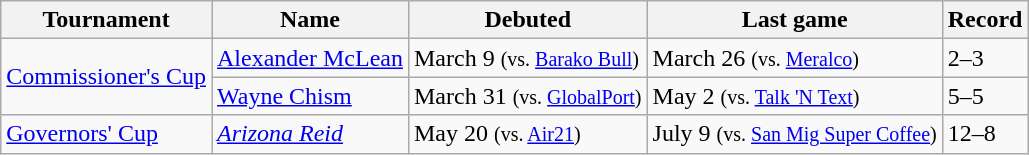<table class="wikitable">
<tr>
<th>Tournament</th>
<th>Name</th>
<th>Debuted</th>
<th>Last game</th>
<th>Record</th>
</tr>
<tr>
<td rowspan=2><a href='#'>Commissioner's Cup</a></td>
<td><a href='#'>Alexander McLean</a></td>
<td>March 9 <small>(vs. <a href='#'>Barako Bull</a>)</small></td>
<td>March 26 <small>(vs. <a href='#'>Meralco</a>)</small></td>
<td>2–3</td>
</tr>
<tr>
<td><a href='#'>Wayne Chism</a></td>
<td>March 31 <small>(vs. <a href='#'>GlobalPort</a>)</small></td>
<td>May 2 <small>(vs. <a href='#'>Talk 'N Text</a>)</small></td>
<td>5–5</td>
</tr>
<tr>
<td><a href='#'>Governors' Cup</a></td>
<td><em><a href='#'>Arizona Reid</a></em></td>
<td>May 20 <small>(vs. <a href='#'>Air21</a>)</small></td>
<td>July 9 <small>(vs. <a href='#'>San Mig Super Coffee</a>)</small></td>
<td>12–8</td>
</tr>
</table>
